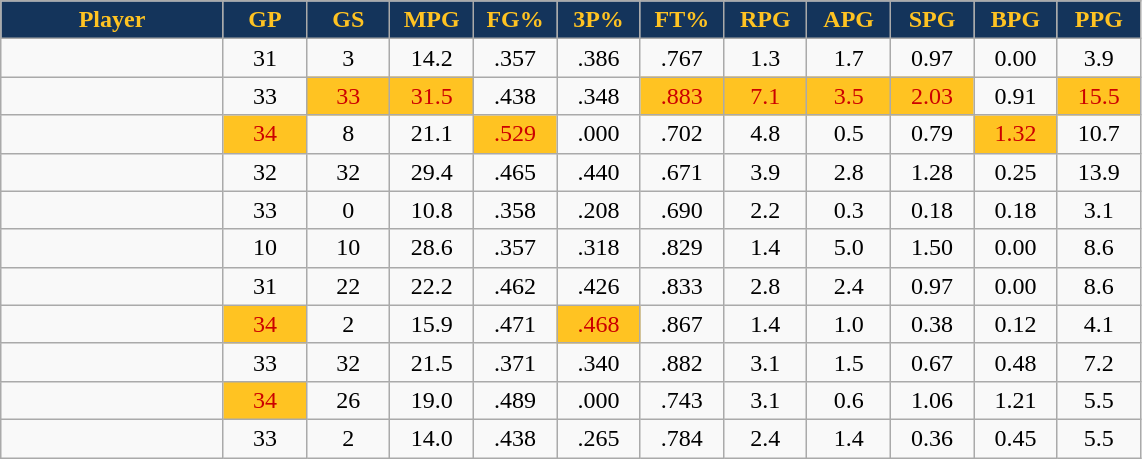<table class="wikitable sortable" style="text-align:center;">
<tr>
<th style="background:#14345B;color:#ffc322;" width="16%">Player</th>
<th style="background:#14345B;color:#ffc322;" width="6%">GP</th>
<th style="background:#14345B;color:#ffc322;" width="6%">GS</th>
<th style="background:#14345B;color:#ffc322;" width="6%">MPG</th>
<th style="background:#14345B;color:#ffc322;" width="6%">FG%</th>
<th style="background:#14345B;color:#ffc322;" width="6%">3P%</th>
<th style="background:#14345B;color:#ffc322;" width="6%">FT%</th>
<th style="background:#14345B;color:#ffc322;" width="6%">RPG</th>
<th style="background:#14345B;color:#ffc322;" width="6%">APG</th>
<th style="background:#14345B;color:#ffc322;" width="6%">SPG</th>
<th style="background:#14345B;color:#ffc322;" width="6%">BPG</th>
<th style="background:#14345B;color:#ffc322;" width="6%">PPG</th>
</tr>
<tr>
<td></td>
<td>31</td>
<td>3</td>
<td>14.2</td>
<td>.357</td>
<td>.386</td>
<td>.767</td>
<td>1.3</td>
<td>1.7</td>
<td>0.97</td>
<td>0.00</td>
<td>3.9</td>
</tr>
<tr>
<td></td>
<td>33</td>
<td style="background:#FFC322;color:#CC0000;">33</td>
<td style="background:#FFC322;color:#CC0000;">31.5</td>
<td>.438</td>
<td>.348</td>
<td style="background:#FFC322;color:#CC0000;">.883</td>
<td style="background:#FFC322;color:#CC0000;">7.1</td>
<td style="background:#FFC322;color:#CC0000;">3.5</td>
<td style="background:#FFC322;color:#CC0000;">2.03</td>
<td>0.91</td>
<td style="background:#FFC322;color:#CC0000;">15.5</td>
</tr>
<tr>
<td></td>
<td style="background:#FFC322;color:#CC0000;">34</td>
<td>8</td>
<td>21.1</td>
<td style="background:#FFC322;color:#CC0000;">.529</td>
<td>.000</td>
<td>.702</td>
<td>4.8</td>
<td>0.5</td>
<td>0.79</td>
<td style="background:#FFC322;color:#CC0000;">1.32</td>
<td>10.7</td>
</tr>
<tr>
<td></td>
<td>32</td>
<td>32</td>
<td>29.4</td>
<td>.465</td>
<td>.440</td>
<td>.671</td>
<td>3.9</td>
<td>2.8</td>
<td>1.28</td>
<td>0.25</td>
<td>13.9</td>
</tr>
<tr>
<td></td>
<td>33</td>
<td>0</td>
<td>10.8</td>
<td>.358</td>
<td>.208</td>
<td>.690</td>
<td>2.2</td>
<td>0.3</td>
<td>0.18</td>
<td>0.18</td>
<td>3.1</td>
</tr>
<tr>
<td> </td>
<td>10</td>
<td>10</td>
<td>28.6</td>
<td>.357</td>
<td>.318</td>
<td>.829</td>
<td>1.4</td>
<td>5.0</td>
<td>1.50</td>
<td>0.00</td>
<td>8.6</td>
</tr>
<tr>
<td></td>
<td>31</td>
<td>22</td>
<td>22.2</td>
<td>.462</td>
<td>.426</td>
<td>.833</td>
<td>2.8</td>
<td>2.4</td>
<td>0.97</td>
<td>0.00</td>
<td>8.6</td>
</tr>
<tr>
<td></td>
<td style="background:#FFC322;color:#CC0000;">34</td>
<td>2</td>
<td>15.9</td>
<td>.471</td>
<td style="background:#FFC322;color:#CC0000;">.468</td>
<td>.867</td>
<td>1.4</td>
<td>1.0</td>
<td>0.38</td>
<td>0.12</td>
<td>4.1</td>
</tr>
<tr>
<td></td>
<td>33</td>
<td>32</td>
<td>21.5</td>
<td>.371</td>
<td>.340</td>
<td>.882</td>
<td>3.1</td>
<td>1.5</td>
<td>0.67</td>
<td>0.48</td>
<td>7.2</td>
</tr>
<tr>
<td></td>
<td style="background:#FFC322;color:#CC0000;">34</td>
<td>26</td>
<td>19.0</td>
<td>.489</td>
<td>.000</td>
<td>.743</td>
<td>3.1</td>
<td>0.6</td>
<td>1.06</td>
<td>1.21</td>
<td>5.5</td>
</tr>
<tr>
<td></td>
<td>33</td>
<td>2</td>
<td>14.0</td>
<td>.438</td>
<td>.265</td>
<td>.784</td>
<td>2.4</td>
<td>1.4</td>
<td>0.36</td>
<td>0.45</td>
<td>5.5</td>
</tr>
</table>
